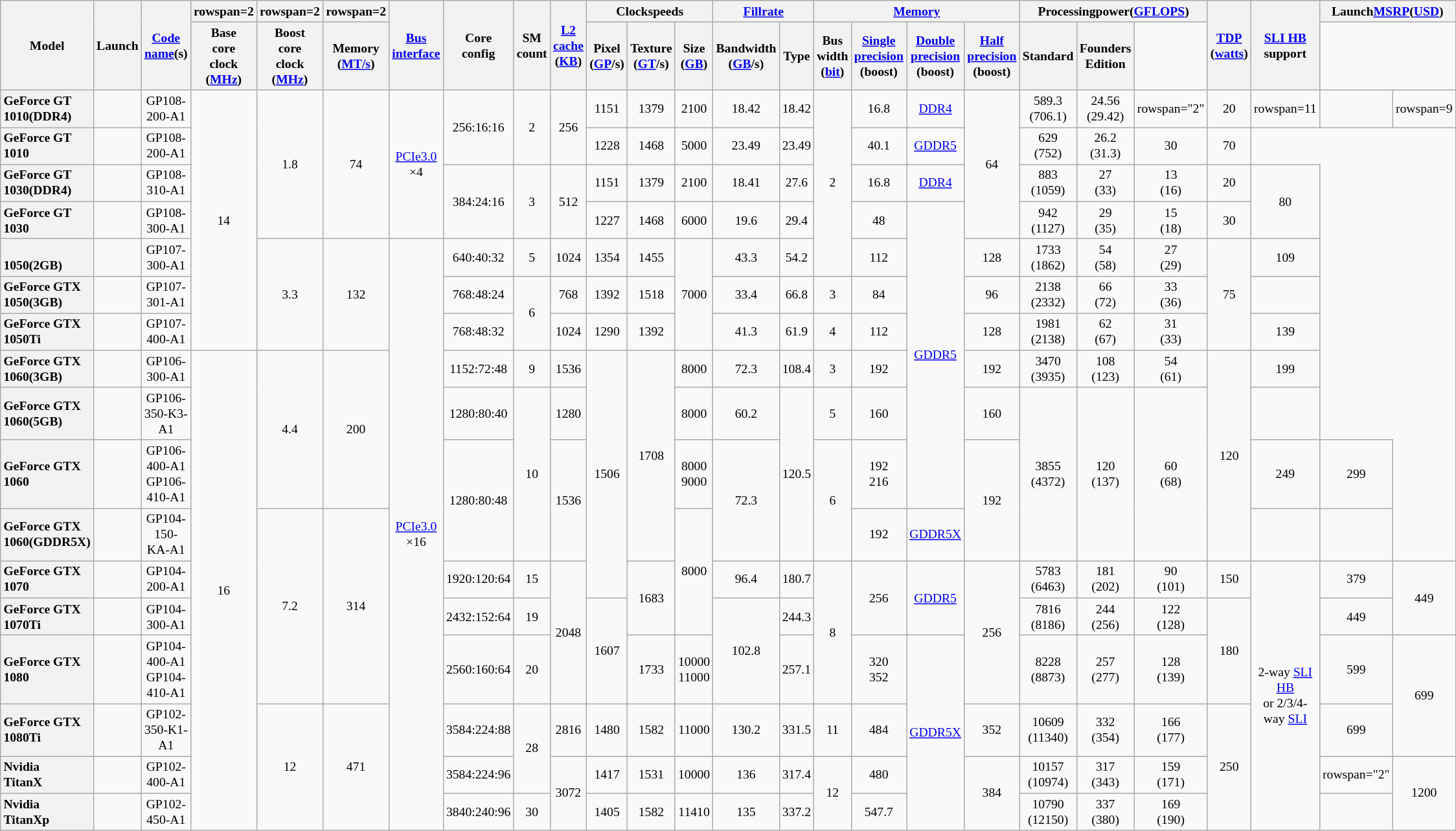<table class="wikitable sortable mw-datatable sticky-table-head sticky-table-col1 sort-under-center" style="font-size: 82%; text-align: center;">
<tr>
<th rowspan=2>Model</th>
<th rowspan=2>Launch</th>
<th rowspan=2><a href='#'>Code name</a>(s)</th>
<th>rowspan=2 </th>
<th>rowspan=2 </th>
<th>rowspan=2 </th>
<th rowspan=2><a href='#'>Bus</a><br><a href='#'>interface</a></th>
<th rowspan=2>Core<br>config</th>
<th rowspan=2>SM<br>count</th>
<th rowspan=2><a href='#'>L2 cache</a><br>(<a href='#'>KB</a>)</th>
<th colspan=3>Clockspeeds</th>
<th colspan=2><a href='#'>Fillrate</a></th>
<th colspan=4><a href='#'>Memory</a></th>
<th colspan=3>Processingpower(<a href='#'>GFLOPS</a>)</th>
<th rowspan=2><a href='#'>TDP</a><br>(<a href='#'>watts</a>)</th>
<th rowspan=2><a href='#'>SLI HB</a><br>support</th>
<th colspan=2>Launch<a href='#'>MSRP</a>(<a href='#'>USD</a>)</th>
</tr>
<tr>
<th>Base<br>core<br>clock<br>(<a href='#'>MHz</a>)</th>
<th>Boost<br>core<br>clock<br>(<a href='#'>MHz</a>)</th>
<th>Memory<br>(<a href='#'>MT/s</a>)</th>
<th>Pixel<br>(<a href='#'>GP</a>/s)</th>
<th>Texture<br>(<a href='#'>GT</a>/s)</th>
<th>Size<br>(<a href='#'>GB</a>)</th>
<th>Bandwidth<br>(<a href='#'>GB</a>/s)</th>
<th>Type</th>
<th>Bus<br>width<br>(<a href='#'>bit</a>)</th>
<th><a href='#'>Single precision</a><br>(boost)</th>
<th><a href='#'>Double precision</a><br>(boost)</th>
<th><a href='#'>Half precision</a><br>(boost)</th>
<th>Standard</th>
<th>Founders<br>Edition</th>
</tr>
<tr>
<th style="text-align:left;">GeForce GT<br>1010(DDR4)</th>
<td></td>
<td>GP108-200-A1</td>
<td rowspan="7">14</td>
<td rowspan="4">1.8</td>
<td rowspan="4">74</td>
<td rowspan="4"><a href='#'>PCIe3.0</a><br>×4</td>
<td rowspan="2">256:16:16</td>
<td rowspan="2">2</td>
<td rowspan="2">256</td>
<td>1151</td>
<td>1379</td>
<td>2100</td>
<td>18.42</td>
<td>18.42</td>
<td rowspan="5">2</td>
<td>16.8</td>
<td><a href='#'>DDR4</a></td>
<td rowspan="4">64</td>
<td>589.3<br>(706.1)</td>
<td>24.56<br>(29.42)</td>
<td>rowspan="2" </td>
<td>20</td>
<td>rowspan=11 </td>
<td></td>
<td>rowspan=9 </td>
</tr>
<tr>
<th style="text-align:left;">GeForce GT<br>1010</th>
<td></td>
<td>GP108-200-A1</td>
<td>1228</td>
<td>1468</td>
<td>5000</td>
<td>23.49</td>
<td>23.49</td>
<td>40.1</td>
<td><a href='#'>GDDR5</a></td>
<td>629<br>(752)</td>
<td>26.2<br>(31.3)</td>
<td>30</td>
<td>70</td>
</tr>
<tr>
<th style="text-align:left;">GeForce GT<br>1030(DDR4)</th>
<td></td>
<td>GP108-310-A1</td>
<td rowspan="2">384:24:16</td>
<td rowspan="2">3</td>
<td rowspan="2">512</td>
<td>1151</td>
<td>1379</td>
<td>2100</td>
<td>18.41</td>
<td>27.6</td>
<td>16.8</td>
<td><a href='#'>DDR4</a></td>
<td>883<br>(1059)</td>
<td>27<br>(33)</td>
<td>13<br>(16)</td>
<td>20</td>
<td rowspan="2">80</td>
</tr>
<tr>
<th style="text-align:left;">GeForce GT<br>1030</th>
<td></td>
<td>GP108-300-A1</td>
<td>1227</td>
<td>1468</td>
<td>6000</td>
<td>19.6</td>
<td>29.4</td>
<td>48</td>
<td rowspan="7"><a href='#'>GDDR5</a></td>
<td>942<br>(1127)</td>
<td>29<br>(35)</td>
<td>15<br>(18)</td>
<td>30</td>
</tr>
<tr>
<th style="text-align:left;"><br>1050(2GB)</th>
<td></td>
<td>GP107-300-A1</td>
<td rowspan="3">3.3</td>
<td rowspan="3">132</td>
<td rowspan="13"><a href='#'>PCIe3.0</a><br>×16</td>
<td>640:40:32</td>
<td>5</td>
<td>1024</td>
<td>1354</td>
<td>1455</td>
<td rowspan="3">7000</td>
<td>43.3</td>
<td>54.2</td>
<td>112</td>
<td>128</td>
<td>1733<br>(1862)</td>
<td>54<br>(58)</td>
<td>27<br>(29)</td>
<td rowspan="3">75</td>
<td>109</td>
</tr>
<tr>
<th style="text-align:left;">GeForce GTX<br>1050(3GB)</th>
<td></td>
<td>GP107-301-A1</td>
<td>768:48:24</td>
<td rowspan="2">6</td>
<td>768</td>
<td>1392</td>
<td>1518</td>
<td>33.4</td>
<td>66.8</td>
<td>3</td>
<td>84</td>
<td>96</td>
<td>2138<br>(2332)</td>
<td>66<br>(72)</td>
<td>33<br>(36)</td>
<td></td>
</tr>
<tr>
<th style="text-align:left;">GeForce GTX<br>1050Ti</th>
<td></td>
<td>GP107-400-A1</td>
<td>768:48:32</td>
<td>1024</td>
<td>1290</td>
<td>1392</td>
<td>41.3</td>
<td>61.9</td>
<td>4</td>
<td>112</td>
<td>128</td>
<td>1981<br>(2138)</td>
<td>62<br>(67)</td>
<td>31<br>(33)</td>
<td>139</td>
</tr>
<tr>
<th style="text-align:left;">GeForce GTX<br>1060(3GB)</th>
<td></td>
<td>GP106-300-A1</td>
<td rowspan="10">16</td>
<td rowspan="3">4.4</td>
<td rowspan="3">200</td>
<td>1152:72:48</td>
<td>9</td>
<td>1536</td>
<td rowspan="5">1506</td>
<td rowspan="4">1708</td>
<td>8000</td>
<td>72.3</td>
<td>108.4</td>
<td>3</td>
<td>192</td>
<td>192</td>
<td>3470<br>(3935)</td>
<td>108<br>(123)</td>
<td>54<br>(61)</td>
<td rowspan="4">120</td>
<td>199</td>
</tr>
<tr>
<th style="text-align:left;">GeForce GTX<br>1060(5GB)</th>
<td></td>
<td>GP106-350-K3-A1</td>
<td>1280:80:40</td>
<td rowspan="3">10</td>
<td>1280</td>
<td>8000</td>
<td>60.2</td>
<td rowspan="3">120.5</td>
<td>5</td>
<td>160</td>
<td>160</td>
<td rowspan="3">3855<br>(4372)</td>
<td rowspan="3">120<br>(137)</td>
<td rowspan="3">60<br>(68)</td>
<td></td>
</tr>
<tr>
<th style="text-align:left;">GeForce GTX<br>1060</th>
<td></td>
<td>GP106-400-A1<br>GP106-410-A1</td>
<td rowspan="2">1280:80:48</td>
<td rowspan="2">1536</td>
<td>8000<br>9000</td>
<td rowspan="2">72.3</td>
<td rowspan="2">6</td>
<td>192<br>216</td>
<td rowspan="2">192</td>
<td>249</td>
<td>299</td>
</tr>
<tr>
<th style="text-align:left;">GeForce GTX<br>1060(GDDR5X)</th>
<td></td>
<td>GP104-150-KA-A1</td>
<td rowspan="4">7.2</td>
<td rowspan="4">314</td>
<td rowspan="3">8000</td>
<td>192</td>
<td><a href='#'>GDDR5X</a></td>
<td></td>
<td></td>
</tr>
<tr>
<th style="text-align:left;">GeForce GTX<br>1070</th>
<td></td>
<td>GP104-200-A1</td>
<td>1920:120:64</td>
<td>15</td>
<td rowspan="3">2048</td>
<td rowspan="2">1683</td>
<td>96.4</td>
<td>180.7</td>
<td rowspan="3">8</td>
<td rowspan="2">256</td>
<td rowspan="2"><a href='#'>GDDR5</a></td>
<td rowspan="3">256</td>
<td>5783<br>(6463)</td>
<td>181<br>(202)</td>
<td>90<br>(101)</td>
<td>150</td>
<td rowspan="6">2-way <a href='#'>SLI HB</a><br>or 2/3/4-way <a href='#'>SLI</a></td>
<td>379</td>
<td rowspan="2">449</td>
</tr>
<tr>
<th style="text-align:left;">GeForce GTX<br>1070Ti</th>
<td></td>
<td>GP104-300-A1</td>
<td>2432:152:64</td>
<td>19</td>
<td rowspan="2">1607</td>
<td rowspan="2">102.8</td>
<td>244.3</td>
<td>7816<br>(8186)</td>
<td>244<br>(256)</td>
<td>122<br>(128)</td>
<td rowspan="2">180</td>
<td>449</td>
</tr>
<tr>
<th style="text-align:left;">GeForce GTX<br>1080</th>
<td></td>
<td>GP104-400-A1 <br>GP104-410-A1</td>
<td>2560:160:64</td>
<td>20</td>
<td>1733</td>
<td rowspan="1">10000<br>11000</td>
<td>257.1</td>
<td>320<br>352</td>
<td rowspan="4"><a href='#'>GDDR5X</a></td>
<td>8228<br>(8873)</td>
<td>257<br>(277)</td>
<td>128<br>(139)</td>
<td>599</td>
<td rowspan="2">699</td>
</tr>
<tr>
<th style="text-align:left;">GeForce GTX<br>1080Ti</th>
<td></td>
<td>GP102-350-K1-A1</td>
<td rowspan="3">12</td>
<td rowspan="3">471</td>
<td rowspan="1">3584:224:88</td>
<td rowspan="2">28</td>
<td>2816</td>
<td>1480</td>
<td>1582</td>
<td rowspan="1">11000</td>
<td>130.2</td>
<td>331.5</td>
<td>11</td>
<td>484</td>
<td>352</td>
<td>10609<br>(11340)</td>
<td>332<br>(354)</td>
<td>166<br>(177)</td>
<td rowspan="3">250</td>
<td>699</td>
</tr>
<tr>
<th style="text-align:left;">Nvidia<br>TitanX</th>
<td></td>
<td>GP102-400-A1</td>
<td rowspan="1">3584:224:96</td>
<td rowspan="2">3072</td>
<td>1417</td>
<td>1531</td>
<td rowspan="1">10000</td>
<td>136</td>
<td>317.4</td>
<td rowspan="2">12</td>
<td>480</td>
<td rowspan="2">384</td>
<td>10157<br>(10974)</td>
<td>317<br>(343)</td>
<td>159<br>(171)</td>
<td>rowspan="2" </td>
<td rowspan="2">1200</td>
</tr>
<tr>
<th style="text-align:left;">Nvidia<br>TitanXp</th>
<td></td>
<td>GP102-450-A1</td>
<td rowspan="1">3840:240:96</td>
<td>30</td>
<td>1405</td>
<td>1582</td>
<td rowspan="1">11410</td>
<td>135</td>
<td>337.2</td>
<td>547.7</td>
<td>10790<br>(12150)</td>
<td>337<br>(380)</td>
<td>169<br>(190)</td>
</tr>
</table>
